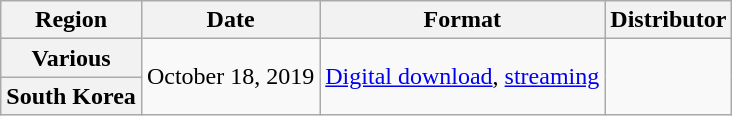<table class="wikitable plainrowheaders">
<tr>
<th>Region</th>
<th>Date</th>
<th>Format</th>
<th>Distributor</th>
</tr>
<tr>
<th scope="row">Various</th>
<td rowspan="2">October 18, 2019</td>
<td rowspan="2"><a href='#'>Digital download</a>, <a href='#'>streaming</a></td>
<td rowspan="2"></td>
</tr>
<tr>
<th scope="row">South Korea</th>
</tr>
</table>
